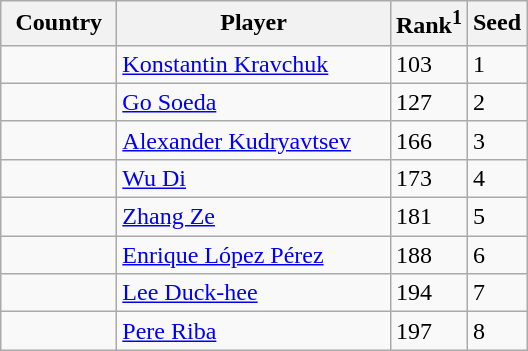<table class="sortable wikitable">
<tr>
<th width="70">Country</th>
<th width="175">Player</th>
<th>Rank<sup>1</sup></th>
<th>Seed</th>
</tr>
<tr>
<td></td>
<td><a href='#'>Konstantin Kravchuk</a></td>
<td>103</td>
<td>1</td>
</tr>
<tr>
<td></td>
<td><a href='#'>Go Soeda</a></td>
<td>127</td>
<td>2</td>
</tr>
<tr>
<td></td>
<td><a href='#'>Alexander Kudryavtsev</a></td>
<td>166</td>
<td>3</td>
</tr>
<tr>
<td></td>
<td><a href='#'>Wu Di</a></td>
<td>173</td>
<td>4</td>
</tr>
<tr>
<td></td>
<td><a href='#'>Zhang Ze</a></td>
<td>181</td>
<td>5</td>
</tr>
<tr>
<td></td>
<td><a href='#'>Enrique López Pérez</a></td>
<td>188</td>
<td>6</td>
</tr>
<tr>
<td></td>
<td><a href='#'>Lee Duck-hee</a></td>
<td>194</td>
<td>7</td>
</tr>
<tr>
<td></td>
<td><a href='#'>Pere Riba</a></td>
<td>197</td>
<td>8</td>
</tr>
</table>
